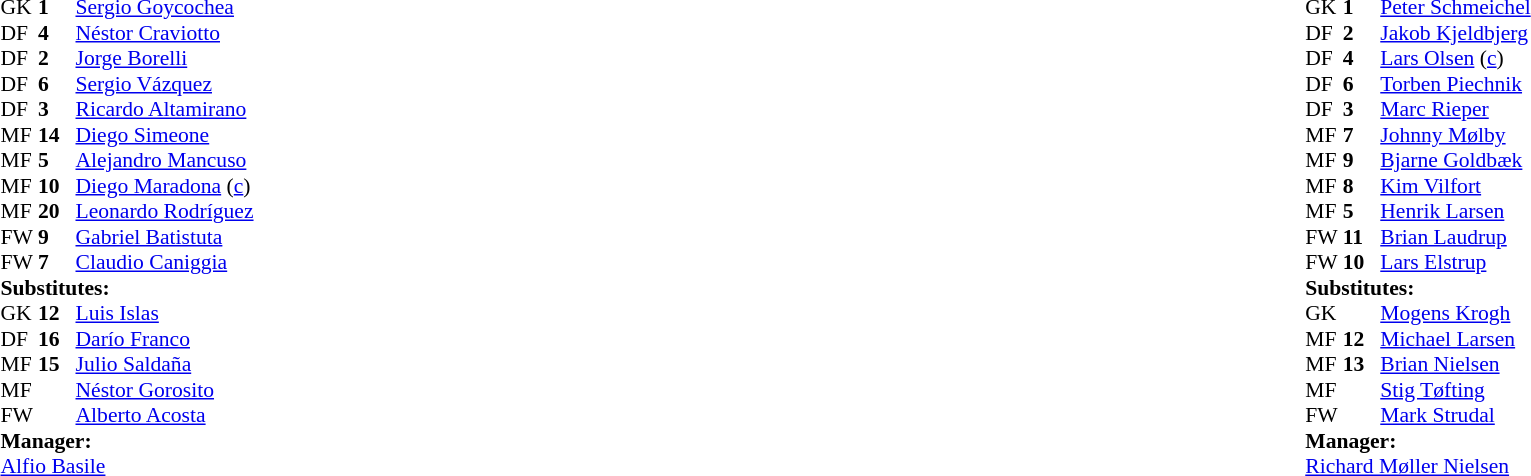<table width="100%">
<tr>
<td valign="top" width="40%"><br><table style="font-size:90%" cellspacing="0" cellpadding="0">
<tr>
<th width=25></th>
<th width=25></th>
</tr>
<tr>
<td>GK</td>
<td><strong>1</strong></td>
<td><a href='#'>Sergio Goycochea</a></td>
</tr>
<tr>
<td>DF</td>
<td><strong>4</strong></td>
<td><a href='#'>Néstor Craviotto</a></td>
<td></td>
<td></td>
</tr>
<tr>
<td>DF</td>
<td><strong>2</strong></td>
<td><a href='#'>Jorge Borelli</a></td>
</tr>
<tr>
<td>DF</td>
<td><strong>6</strong></td>
<td><a href='#'>Sergio Vázquez</a></td>
<td></td>
</tr>
<tr>
<td>DF</td>
<td><strong>3</strong></td>
<td><a href='#'>Ricardo Altamirano</a></td>
</tr>
<tr>
<td>MF</td>
<td><strong>14</strong></td>
<td><a href='#'>Diego Simeone</a></td>
<td></td>
</tr>
<tr>
<td>MF</td>
<td><strong>5</strong></td>
<td><a href='#'>Alejandro Mancuso</a></td>
</tr>
<tr>
<td>MF</td>
<td><strong>10</strong></td>
<td><a href='#'>Diego Maradona</a> (<a href='#'>c</a>)</td>
</tr>
<tr>
<td>MF</td>
<td><strong>20</strong></td>
<td><a href='#'>Leonardo Rodríguez</a></td>
<td></td>
<td></td>
</tr>
<tr>
<td>FW</td>
<td><strong>9</strong></td>
<td><a href='#'>Gabriel Batistuta</a></td>
</tr>
<tr>
<td>FW</td>
<td><strong>7</strong></td>
<td><a href='#'>Claudio Caniggia</a></td>
</tr>
<tr>
<td colspan=3><strong>Substitutes:</strong></td>
</tr>
<tr>
<td>GK</td>
<td><strong>12</strong></td>
<td><a href='#'>Luis Islas</a></td>
</tr>
<tr>
<td>DF</td>
<td><strong>16</strong></td>
<td><a href='#'>Darío Franco</a></td>
<td></td>
<td></td>
</tr>
<tr>
<td>MF</td>
<td><strong>15</strong></td>
<td><a href='#'>Julio Saldaña</a></td>
<td></td>
<td></td>
</tr>
<tr>
<td>MF</td>
<td><strong>  </strong></td>
<td><a href='#'>Néstor Gorosito</a></td>
</tr>
<tr>
<td>FW</td>
<td><strong>  </strong></td>
<td><a href='#'>Alberto Acosta</a></td>
</tr>
<tr>
<td colspan=3><strong>Manager:</strong></td>
</tr>
<tr>
<td colspan=3><a href='#'>Alfio Basile</a></td>
</tr>
</table>
</td>
<td valign="top"></td>
<td valign="top" width="50%"><br><table style="font-size:90%; margin:auto" cellspacing="0" cellpadding="0">
<tr>
<th width=25></th>
<th width=25></th>
</tr>
<tr>
<td>GK</td>
<td><strong>1</strong></td>
<td><a href='#'>Peter Schmeichel</a></td>
</tr>
<tr>
<td>DF</td>
<td><strong>2</strong></td>
<td><a href='#'>Jakob Kjeldbjerg</a></td>
<td></td>
</tr>
<tr>
<td>DF</td>
<td><strong>4</strong></td>
<td><a href='#'>Lars Olsen</a> (<a href='#'>c</a>)</td>
</tr>
<tr>
<td>DF</td>
<td><strong>6</strong></td>
<td><a href='#'>Torben Piechnik</a></td>
<td></td>
<td></td>
</tr>
<tr>
<td>DF</td>
<td><strong>3</strong></td>
<td><a href='#'>Marc Rieper</a></td>
</tr>
<tr>
<td>MF</td>
<td><strong>7</strong></td>
<td><a href='#'>Johnny Mølby</a></td>
</tr>
<tr>
<td>MF</td>
<td><strong>9</strong></td>
<td><a href='#'>Bjarne Goldbæk</a></td>
<td></td>
</tr>
<tr>
<td>MF</td>
<td><strong>8</strong></td>
<td><a href='#'>Kim Vilfort</a></td>
</tr>
<tr>
<td>MF</td>
<td><strong>5</strong></td>
<td><a href='#'>Henrik Larsen</a></td>
<td></td>
<td></td>
</tr>
<tr>
<td>FW</td>
<td><strong>11</strong></td>
<td><a href='#'>Brian Laudrup</a></td>
</tr>
<tr>
<td>FW</td>
<td><strong>10</strong></td>
<td><a href='#'>Lars Elstrup</a></td>
</tr>
<tr>
<td colspan=3><strong>Substitutes:</strong></td>
</tr>
<tr>
<td>GK</td>
<td><strong>  </strong></td>
<td><a href='#'>Mogens Krogh</a></td>
</tr>
<tr>
<td>MF</td>
<td><strong>12</strong></td>
<td><a href='#'>Michael Larsen</a></td>
<td></td>
<td></td>
</tr>
<tr>
<td>MF</td>
<td><strong>13</strong></td>
<td><a href='#'>Brian Nielsen</a></td>
<td></td>
<td></td>
</tr>
<tr>
<td>MF</td>
<td><strong>  </strong></td>
<td><a href='#'>Stig Tøfting</a></td>
</tr>
<tr>
<td>FW</td>
<td><strong>  </strong></td>
<td><a href='#'>Mark Strudal</a></td>
</tr>
<tr>
<td colspan=3><strong>Manager:</strong></td>
</tr>
<tr>
<td colspan=3><a href='#'>Richard Møller Nielsen</a></td>
</tr>
</table>
</td>
</tr>
</table>
